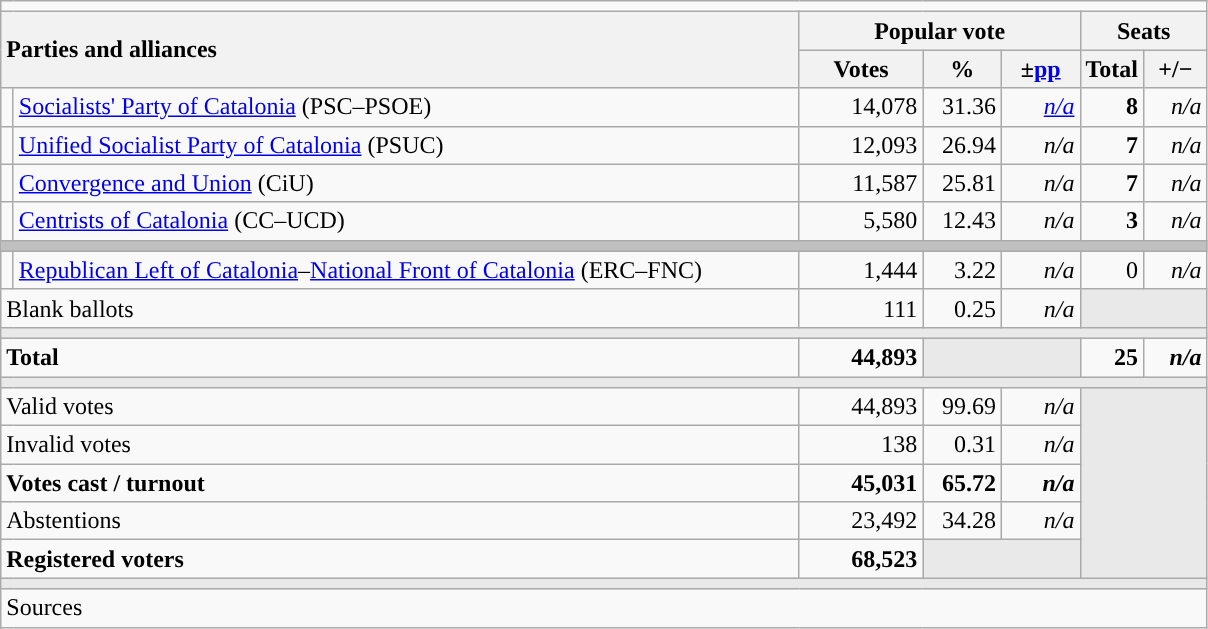<table class="wikitable" style="text-align:right;">
<tr>
<td colspan="7"></td>
</tr>
<tr>
<th style="text-align:left;" rowspan="2" colspan="2" width="525">Parties and alliances</th>
<th colspan="3">Popular vote</th>
<th colspan="2">Seats</th>
</tr>
<tr>
<th width="75">Votes</th>
<th width="45">%</th>
<th width="45">±<a href='#'>pp</a></th>
<th width="35">Total</th>
<th width="35">+/−</th>
</tr>
<tr>
<td width="1" style="color:inherit;background:"></td>
<td align="left"><a href='#'>Socialists' Party of Catalonia</a> (PSC–PSOE)</td>
<td>14,078</td>
<td>31.36</td>
<td><em><a href='#'>n/a</a></em></td>
<td><strong>8</strong></td>
<td><em>n/a</em></td>
</tr>
<tr>
<td style="color:inherit;background:"></td>
<td align="left"><a href='#'>Unified Socialist Party of Catalonia</a> (PSUC)</td>
<td>12,093</td>
<td>26.94</td>
<td><em>n/a</em></td>
<td><strong>7</strong></td>
<td><em>n/a</em></td>
</tr>
<tr>
<td style="color:inherit;background:"></td>
<td align="left"><a href='#'>Convergence and Union</a> (CiU)</td>
<td>11,587</td>
<td>25.81</td>
<td><em>n/a</em></td>
<td><strong>7</strong></td>
<td><em>n/a</em></td>
</tr>
<tr>
<td style="color:inherit;background:"></td>
<td align="left"><a href='#'>Centrists of Catalonia</a> (CC–UCD)</td>
<td>5,580</td>
<td>12.43</td>
<td><em>n/a</em></td>
<td><strong>3</strong></td>
<td><em>n/a</em></td>
</tr>
<tr>
<td colspan="7" style="color:inherit;background:#C0C0C0"></td>
</tr>
<tr>
<td style="color:inherit;background:"></td>
<td align="left"><a href='#'>Republican Left of Catalonia</a>–<a href='#'>National Front of Catalonia</a> (ERC–FNC)</td>
<td>1,444</td>
<td>3.22</td>
<td><em>n/a</em></td>
<td>0</td>
<td><em>n/a</em></td>
</tr>
<tr>
<td align="left" colspan="2">Blank ballots</td>
<td>111</td>
<td>0.25</td>
<td><em>n/a</em></td>
<td style="color:inherit;background:#E9E9E9" colspan="2"></td>
</tr>
<tr>
<td colspan="7" style="color:inherit;background:#E9E9E9"></td>
</tr>
<tr style="font-weight:bold;">
<td align="left" colspan="2">Total</td>
<td>44,893</td>
<td bgcolor="#E9E9E9" colspan="2"></td>
<td>25</td>
<td><em>n/a</em></td>
</tr>
<tr>
<td colspan="7" style="color:inherit;background:#E9E9E9"></td>
</tr>
<tr>
<td align="left" colspan="2">Valid votes</td>
<td>44,893</td>
<td>99.69</td>
<td><em>n/a</em></td>
<td bgcolor="#E9E9E9" colspan="2" rowspan="5"></td>
</tr>
<tr>
<td align="left" colspan="2">Invalid votes</td>
<td>138</td>
<td>0.31</td>
<td><em>n/a</em></td>
</tr>
<tr style="font-weight:bold;">
<td align="left" colspan="2">Votes cast / turnout</td>
<td>45,031</td>
<td>65.72</td>
<td><em>n/a</em></td>
</tr>
<tr>
<td align="left" colspan="2">Abstentions</td>
<td>23,492</td>
<td>34.28</td>
<td><em>n/a</em></td>
</tr>
<tr style="font-weight:bold;">
<td align="left" colspan="2">Registered voters</td>
<td>68,523</td>
<td bgcolor="#E9E9E9" colspan="2"></td>
</tr>
<tr>
<td colspan="7" style="color:inherit;background:#E9E9E9"></td>
</tr>
<tr>
<td align="left" colspan="7">Sources</td>
</tr>
</table>
